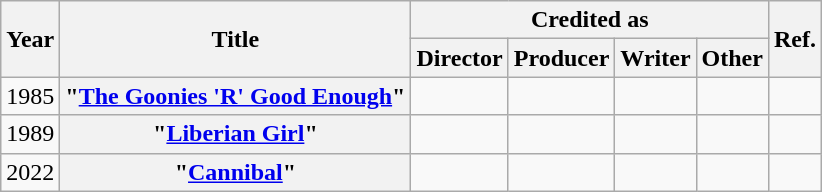<table class="wikitable plainrowheaders" style="text-align:center">
<tr>
<th rowspan="2">Year</th>
<th rowspan="2">Title</th>
<th colspan="4">Credited as</th>
<th rowspan="2">Ref.</th>
</tr>
<tr>
<th scope="col">Director</th>
<th scope="col">Producer</th>
<th scope="col">Writer</th>
<th scope="col">Other</th>
</tr>
<tr>
<td>1985</td>
<th scope="row">"<a href='#'>The Goonies 'R' Good Enough</a>"</th>
<td></td>
<td></td>
<td></td>
<td></td>
<td></td>
</tr>
<tr>
<td>1989</td>
<th scope="row">"<a href='#'>Liberian Girl</a>"</th>
<td></td>
<td></td>
<td></td>
<td></td>
<td></td>
</tr>
<tr>
<td>2022</td>
<th scope="row">"<a href='#'>Cannibal</a>"</th>
<td></td>
<td></td>
<td></td>
<td></td>
<td></td>
</tr>
</table>
